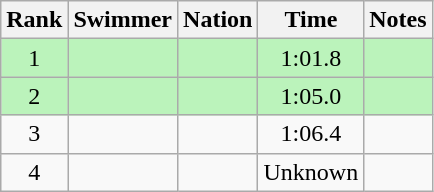<table class="wikitable sortable" style="text-align:center">
<tr>
<th>Rank</th>
<th>Swimmer</th>
<th>Nation</th>
<th>Time</th>
<th>Notes</th>
</tr>
<tr style="background:#bbf3bb;">
<td>1</td>
<td align=left></td>
<td align=left></td>
<td>1:01.8</td>
<td></td>
</tr>
<tr style="background:#bbf3bb;">
<td>2</td>
<td align=left></td>
<td align=left></td>
<td>1:05.0</td>
<td></td>
</tr>
<tr>
<td>3</td>
<td align=left></td>
<td align=left></td>
<td>1:06.4</td>
<td></td>
</tr>
<tr>
<td>4</td>
<td align=left></td>
<td align=left></td>
<td data-sort-value=5:00.0>Unknown</td>
<td></td>
</tr>
</table>
